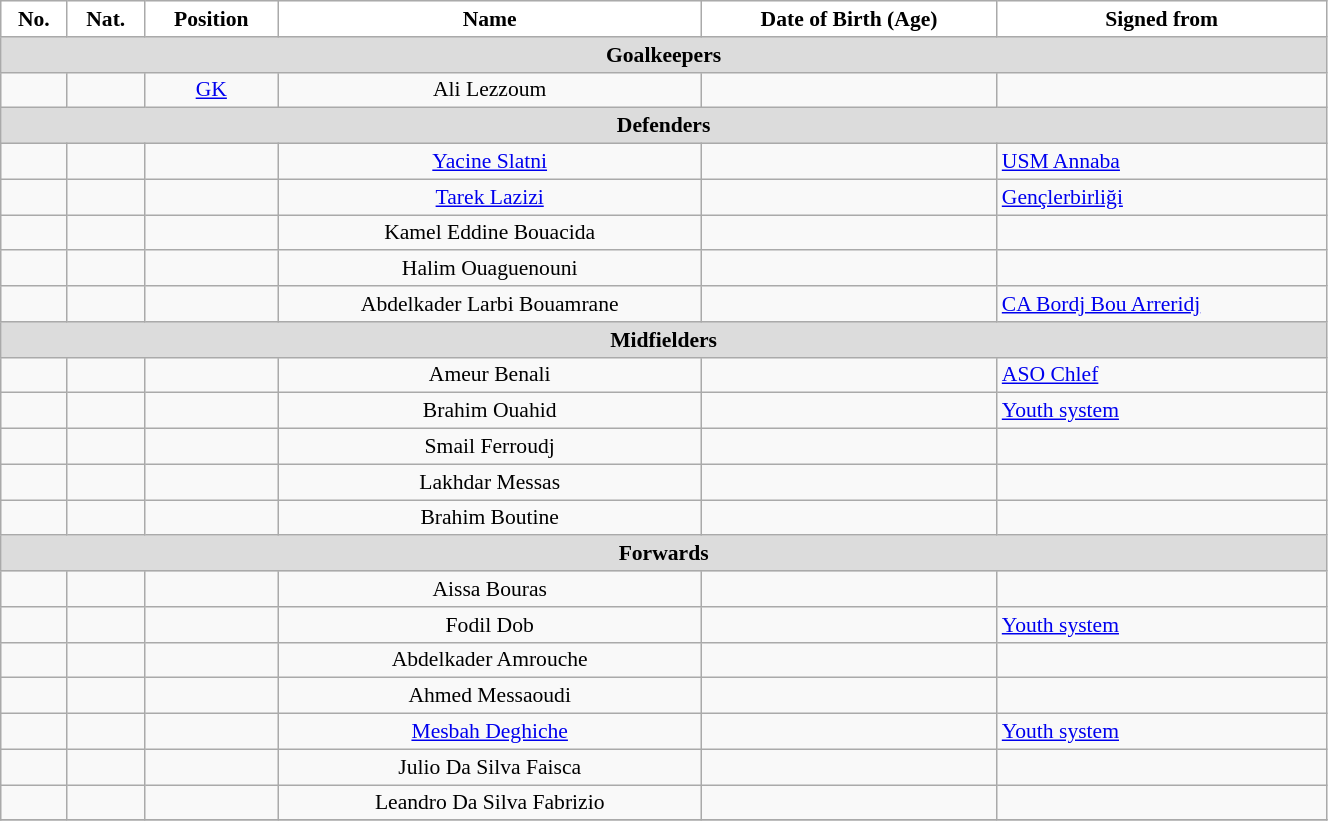<table class="wikitable" style="text-align:center; font-size:90%; width:70%">
<tr>
<th style="background:white; color:black; text-align:center;">No.</th>
<th style="background:white; color:black; text-align:center;">Nat.</th>
<th style="background:white; color:black; text-align:center;">Position</th>
<th style="background:white; color:black; text-align:center;">Name</th>
<th style="background:white; color:black; text-align:center;">Date of Birth (Age)</th>
<th style="background:white; color:black; text-align:center;">Signed from</th>
</tr>
<tr>
<th colspan=10 style="background:#DCDCDC; text-align:center;">Goalkeepers</th>
</tr>
<tr>
<td></td>
<td></td>
<td><a href='#'>GK</a></td>
<td>Ali Lezzoum</td>
<td></td>
<td style="text-align:left"></td>
</tr>
<tr>
<th colspan=10 style="background:#DCDCDC; text-align:center;">Defenders</th>
</tr>
<tr>
<td></td>
<td></td>
<td></td>
<td><a href='#'>Yacine Slatni</a></td>
<td></td>
<td style="text-align:left"> <a href='#'>USM Annaba</a></td>
</tr>
<tr>
<td></td>
<td></td>
<td></td>
<td><a href='#'>Tarek Lazizi</a></td>
<td></td>
<td style="text-align:left"> <a href='#'>Gençlerbirliği</a></td>
</tr>
<tr>
<td></td>
<td></td>
<td></td>
<td>Kamel Eddine Bouacida</td>
<td></td>
<td style="text-align:left"></td>
</tr>
<tr>
<td></td>
<td></td>
<td></td>
<td>Halim Ouaguenouni</td>
<td></td>
<td style="text-align:left"></td>
</tr>
<tr>
<td></td>
<td></td>
<td></td>
<td>Abdelkader Larbi Bouamrane</td>
<td></td>
<td style="text-align:left"> <a href='#'>CA Bordj Bou Arreridj</a></td>
</tr>
<tr>
<th colspan=10 style="background:#DCDCDC; text-align:center;">Midfielders</th>
</tr>
<tr>
<td></td>
<td></td>
<td></td>
<td>Ameur Benali</td>
<td></td>
<td style="text-align:left"> <a href='#'>ASO Chlef</a></td>
</tr>
<tr>
<td></td>
<td></td>
<td></td>
<td>Brahim Ouahid</td>
<td></td>
<td style="text-align:left"> <a href='#'>Youth system</a></td>
</tr>
<tr>
<td></td>
<td></td>
<td></td>
<td>Smail Ferroudj</td>
<td></td>
<td style="text-align:left"></td>
</tr>
<tr>
<td></td>
<td></td>
<td></td>
<td>Lakhdar Messas</td>
<td></td>
<td style="text-align:left"></td>
</tr>
<tr>
<td></td>
<td></td>
<td></td>
<td>Brahim Boutine</td>
<td></td>
<td style="text-align:left"></td>
</tr>
<tr>
<th colspan=10 style="background:#DCDCDC; text-align:center;">Forwards</th>
</tr>
<tr>
<td></td>
<td></td>
<td></td>
<td>Aissa Bouras</td>
<td></td>
<td style="text-align:left"></td>
</tr>
<tr>
<td></td>
<td></td>
<td></td>
<td>Fodil Dob</td>
<td></td>
<td style="text-align:left"> <a href='#'>Youth system</a></td>
</tr>
<tr>
<td></td>
<td></td>
<td></td>
<td>Abdelkader Amrouche</td>
<td></td>
<td style="text-align:left"></td>
</tr>
<tr>
<td></td>
<td></td>
<td></td>
<td>Ahmed Messaoudi</td>
<td></td>
<td style="text-align:left"></td>
</tr>
<tr>
<td></td>
<td></td>
<td></td>
<td><a href='#'>Mesbah Deghiche</a></td>
<td></td>
<td style="text-align:left"> <a href='#'>Youth system</a></td>
</tr>
<tr>
<td></td>
<td></td>
<td></td>
<td>Julio Da Silva Faisca</td>
<td></td>
<td style="text-align:left"></td>
</tr>
<tr>
<td></td>
<td></td>
<td></td>
<td>Leandro Da Silva Fabrizio</td>
<td></td>
<td style="text-align:left"></td>
</tr>
<tr>
</tr>
</table>
